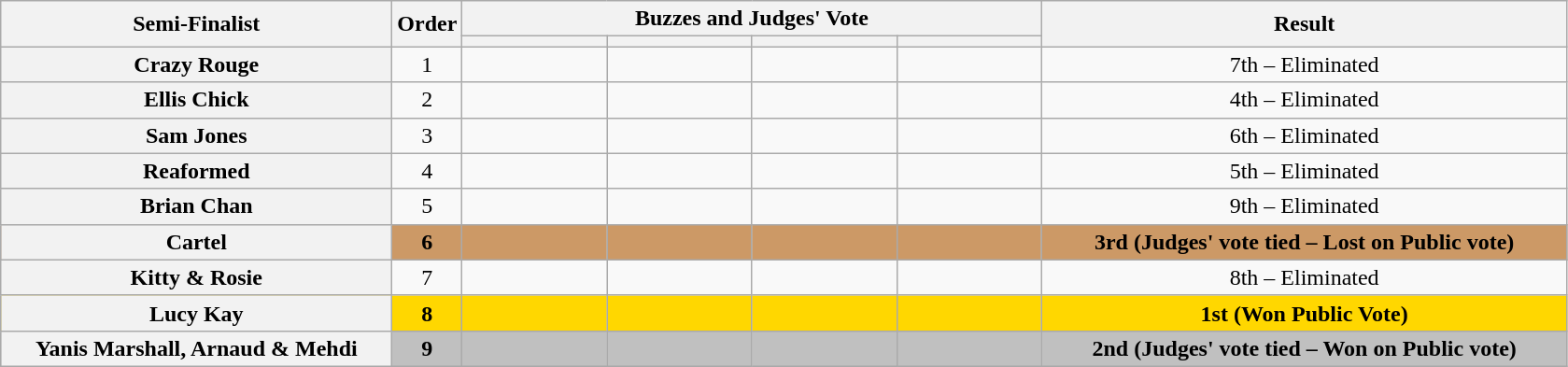<table class="wikitable plainrowheaders sortable" style="text-align:center;">
<tr>
<th scope="col" rowspan="2" class="unsortable" style="width:17em;">Semi-Finalist</th>
<th scope="col" rowspan="2" style="width:1em;">Order</th>
<th scope="col" colspan="4" class="unsortable" style="width:24em;">Buzzes and Judges' Vote</th>
<th scope="col" rowspan="2" style="width:23em;">Result </th>
</tr>
<tr>
<th scope="col" class="unsortable" style="width:6em;"></th>
<th scope="col" class="unsortable" style="width:6em;"></th>
<th scope="col" class="unsortable" style="width:6em;"></th>
<th scope="col" class="unsortable" style="width:6em;"></th>
</tr>
<tr>
<th scope="row">Crazy Rouge</th>
<td>1</td>
<td style="text-align:center;"></td>
<td style="text-align:center;"></td>
<td style="text-align:center;"></td>
<td style="text-align:center;"></td>
<td>7th – Eliminated</td>
</tr>
<tr>
<th scope="row">Ellis Chick</th>
<td>2</td>
<td style="text-align:center;"></td>
<td style="text-align:center;"></td>
<td style="text-align:center;"></td>
<td style="text-align:center;"></td>
<td>4th – Eliminated</td>
</tr>
<tr>
<th scope="row">Sam Jones</th>
<td>3</td>
<td style="text-align:center;"></td>
<td style="text-align:center;"></td>
<td style="text-align:center;"></td>
<td style="text-align:center;"></td>
<td>6th – Eliminated</td>
</tr>
<tr>
<th scope="row">Reaformed</th>
<td>4</td>
<td style="text-align:center;"></td>
<td style="text-align:center;"></td>
<td style="text-align:center;"></td>
<td style="text-align:center;"></td>
<td>5th – Eliminated</td>
</tr>
<tr>
<th scope="row">Brian Chan</th>
<td>5</td>
<td style="text-align:center;"></td>
<td style="text-align:center;"></td>
<td style="text-align:center;"></td>
<td style="text-align:center;"></td>
<td>9th – Eliminated</td>
</tr>
<tr bgcolor=#c96>
<th scope="row"><strong>Cartel</strong></th>
<td><strong>6</strong></td>
<td style="text-align:center;"></td>
<td style="text-align:center;"></td>
<td style="text-align:center;"></td>
<td style="text-align:center;"></td>
<td><strong>3rd (Judges' vote tied – Lost on Public vote)</strong></td>
</tr>
<tr>
<th scope="row">Kitty & Rosie</th>
<td>7</td>
<td style="text-align:center;"></td>
<td style="text-align:center;"></td>
<td style="text-align:center;"></td>
<td style="text-align:center;"></td>
<td>8th – Eliminated</td>
</tr>
<tr bgcolor=gold>
<th scope="row"><strong>Lucy Kay</strong></th>
<td><strong>8</strong></td>
<td style="text-align:center;"></td>
<td style="text-align:center;"></td>
<td style="text-align:center;"></td>
<td style="text-align:center;"></td>
<td><strong>1st (Won Public Vote)</strong></td>
</tr>
<tr bgcolor=silver>
<th scope="row"><strong>Yanis Marshall, Arnaud & Mehdi</strong></th>
<td><strong>9</strong></td>
<td style="text-align:center;"></td>
<td style="text-align:center;"></td>
<td style="text-align:center;"></td>
<td style="text-align:center;"></td>
<td><strong>2nd (Judges' vote tied – Won on Public vote)</strong></td>
</tr>
</table>
